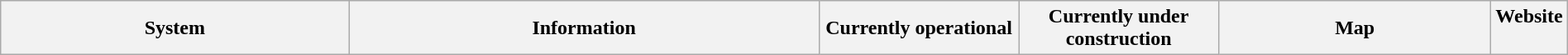<table class="wikitable" style="width:100%">
<tr>
<th style="width:23%">System</th>
<th style="width:31%" colspan=2>Information</th>
<th style="width:13%">Currently operational</th>
<th style="width:13%">Currently under construction</th>
<th style="width:18%">Map</th>
<th style="width:2%">Website<br><br></th>
</tr>
</table>
